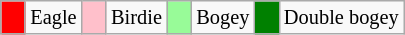<table class="wikitable" span = 50 style="font-size:85%">
<tr>
<td style="background:Red; width:10px;"></td>
<td>Eagle</td>
<td style="background:Pink; width:10px;"></td>
<td>Birdie</td>
<td style="background:PaleGreen; width:10px;"></td>
<td>Bogey</td>
<td style="background:Green; width:10px;"></td>
<td>Double bogey</td>
</tr>
</table>
